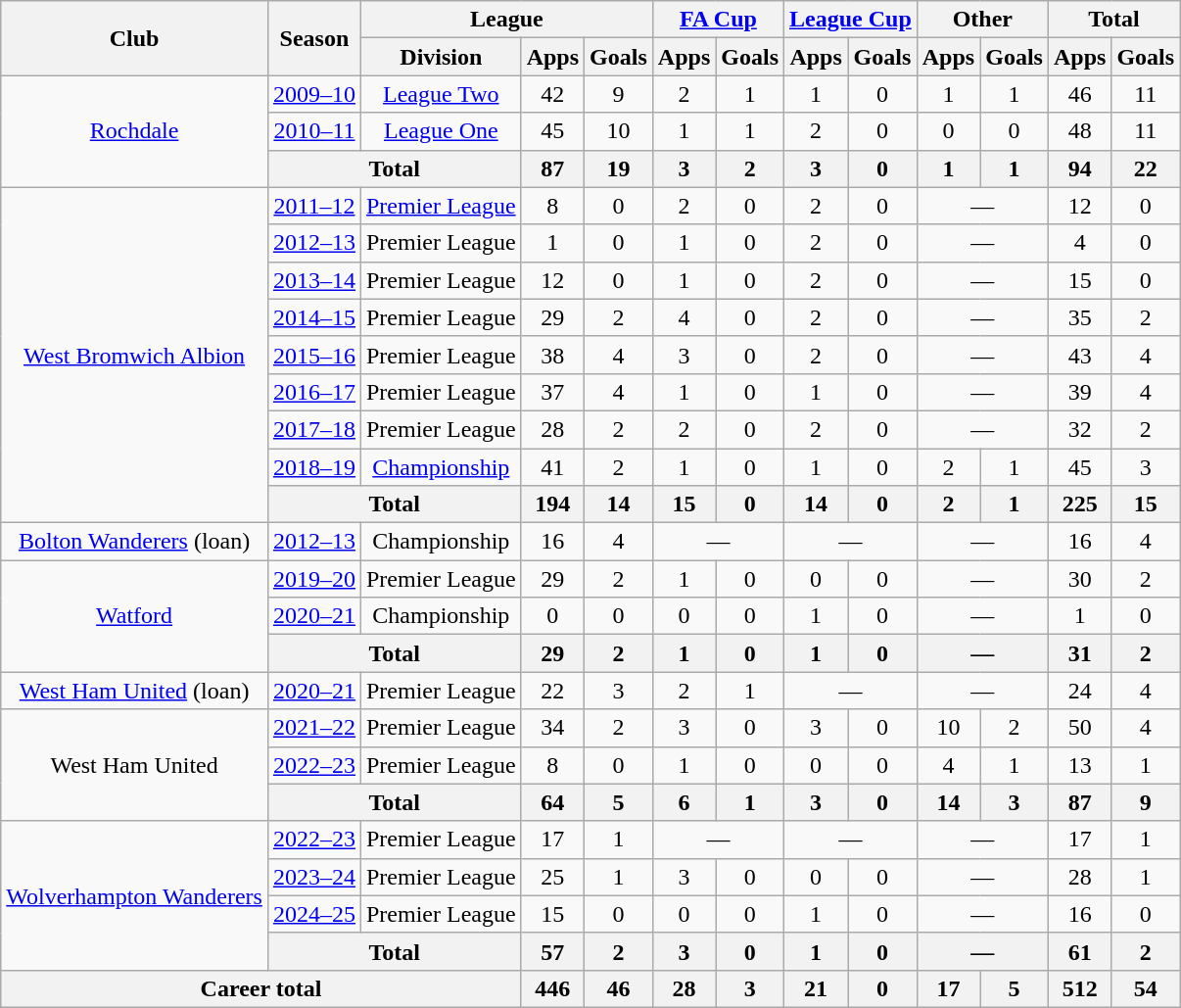<table class="wikitable" style="text-align:center">
<tr>
<th rowspan="2">Club</th>
<th rowspan="2">Season</th>
<th colspan="3">League</th>
<th colspan="2"><a href='#'>FA Cup</a></th>
<th colspan="2"><a href='#'>League Cup</a></th>
<th colspan="2">Other</th>
<th colspan="2">Total</th>
</tr>
<tr>
<th>Division</th>
<th>Apps</th>
<th>Goals</th>
<th>Apps</th>
<th>Goals</th>
<th>Apps</th>
<th>Goals</th>
<th>Apps</th>
<th>Goals</th>
<th>Apps</th>
<th>Goals</th>
</tr>
<tr>
<td rowspan="3"><a href='#'>Rochdale</a></td>
<td><a href='#'>2009–10</a></td>
<td><a href='#'>League Two</a></td>
<td>42</td>
<td>9</td>
<td>2</td>
<td>1</td>
<td>1</td>
<td>0</td>
<td>1</td>
<td>1</td>
<td>46</td>
<td>11</td>
</tr>
<tr>
<td><a href='#'>2010–11</a></td>
<td><a href='#'>League One</a></td>
<td>45</td>
<td>10</td>
<td>1</td>
<td>1</td>
<td>2</td>
<td>0</td>
<td>0</td>
<td>0</td>
<td>48</td>
<td>11</td>
</tr>
<tr>
<th colspan=2>Total</th>
<th>87</th>
<th>19</th>
<th>3</th>
<th>2</th>
<th>3</th>
<th>0</th>
<th>1</th>
<th>1</th>
<th>94</th>
<th>22</th>
</tr>
<tr>
<td rowspan="9"><a href='#'>West Bromwich Albion</a></td>
<td><a href='#'>2011–12</a></td>
<td><a href='#'>Premier League</a></td>
<td>8</td>
<td>0</td>
<td>2</td>
<td>0</td>
<td>2</td>
<td>0</td>
<td colspan="2">—</td>
<td>12</td>
<td>0</td>
</tr>
<tr>
<td><a href='#'>2012–13</a></td>
<td>Premier League</td>
<td>1</td>
<td>0</td>
<td>1</td>
<td>0</td>
<td>2</td>
<td>0</td>
<td colspan="2">—</td>
<td>4</td>
<td>0</td>
</tr>
<tr>
<td><a href='#'>2013–14</a></td>
<td>Premier League</td>
<td>12</td>
<td>0</td>
<td>1</td>
<td>0</td>
<td>2</td>
<td>0</td>
<td colspan="2">—</td>
<td>15</td>
<td>0</td>
</tr>
<tr>
<td><a href='#'>2014–15</a></td>
<td>Premier League</td>
<td>29</td>
<td>2</td>
<td>4</td>
<td>0</td>
<td>2</td>
<td>0</td>
<td colspan="2">—</td>
<td>35</td>
<td>2</td>
</tr>
<tr>
<td><a href='#'>2015–16</a></td>
<td>Premier League</td>
<td>38</td>
<td>4</td>
<td>3</td>
<td>0</td>
<td>2</td>
<td>0</td>
<td colspan="2">—</td>
<td>43</td>
<td>4</td>
</tr>
<tr>
<td><a href='#'>2016–17</a></td>
<td>Premier League</td>
<td>37</td>
<td>4</td>
<td>1</td>
<td>0</td>
<td>1</td>
<td>0</td>
<td colspan="2">—</td>
<td>39</td>
<td>4</td>
</tr>
<tr>
<td><a href='#'>2017–18</a></td>
<td>Premier League</td>
<td>28</td>
<td>2</td>
<td>2</td>
<td>0</td>
<td>2</td>
<td>0</td>
<td colspan="2">—</td>
<td>32</td>
<td>2</td>
</tr>
<tr>
<td><a href='#'>2018–19</a></td>
<td><a href='#'>Championship</a></td>
<td>41</td>
<td>2</td>
<td>1</td>
<td>0</td>
<td>1</td>
<td>0</td>
<td>2</td>
<td>1</td>
<td>45</td>
<td>3</td>
</tr>
<tr>
<th colspan="2">Total</th>
<th>194</th>
<th>14</th>
<th>15</th>
<th>0</th>
<th>14</th>
<th>0</th>
<th>2</th>
<th>1</th>
<th>225</th>
<th>15</th>
</tr>
<tr>
<td><a href='#'>Bolton Wanderers</a> (loan)</td>
<td><a href='#'>2012–13</a></td>
<td>Championship</td>
<td>16</td>
<td>4</td>
<td colspan="2">—</td>
<td colspan="2">—</td>
<td colspan="2">—</td>
<td>16</td>
<td>4</td>
</tr>
<tr>
<td rowspan="3"><a href='#'>Watford</a></td>
<td><a href='#'>2019–20</a></td>
<td>Premier League</td>
<td>29</td>
<td>2</td>
<td>1</td>
<td>0</td>
<td>0</td>
<td>0</td>
<td colspan="2">—</td>
<td>30</td>
<td>2</td>
</tr>
<tr>
<td><a href='#'>2020–21</a></td>
<td>Championship</td>
<td>0</td>
<td>0</td>
<td>0</td>
<td>0</td>
<td>1</td>
<td>0</td>
<td colspan="2">—</td>
<td>1</td>
<td>0</td>
</tr>
<tr>
<th colspan="2">Total</th>
<th>29</th>
<th>2</th>
<th>1</th>
<th>0</th>
<th>1</th>
<th>0</th>
<th colspan="2">—</th>
<th>31</th>
<th>2</th>
</tr>
<tr>
<td><a href='#'>West Ham United</a> (loan)</td>
<td><a href='#'>2020–21</a></td>
<td>Premier League</td>
<td>22</td>
<td>3</td>
<td>2</td>
<td>1</td>
<td colspan="2">—</td>
<td colspan="2">—</td>
<td>24</td>
<td>4</td>
</tr>
<tr>
<td rowspan="3">West Ham United</td>
<td><a href='#'>2021–22</a></td>
<td>Premier League</td>
<td>34</td>
<td>2</td>
<td>3</td>
<td>0</td>
<td>3</td>
<td>0</td>
<td>10</td>
<td>2</td>
<td>50</td>
<td>4</td>
</tr>
<tr>
<td><a href='#'>2022–23</a></td>
<td>Premier League</td>
<td>8</td>
<td>0</td>
<td>1</td>
<td>0</td>
<td>0</td>
<td>0</td>
<td>4</td>
<td>1</td>
<td>13</td>
<td>1</td>
</tr>
<tr>
<th colspan="2">Total</th>
<th>64</th>
<th>5</th>
<th>6</th>
<th>1</th>
<th>3</th>
<th>0</th>
<th>14</th>
<th>3</th>
<th>87</th>
<th>9</th>
</tr>
<tr>
<td rowspan="4"><a href='#'>Wolverhampton Wanderers</a></td>
<td><a href='#'>2022–23</a></td>
<td>Premier League</td>
<td>17</td>
<td>1</td>
<td colspan="2">—</td>
<td colspan="2">—</td>
<td colspan="2">—</td>
<td>17</td>
<td>1</td>
</tr>
<tr>
<td><a href='#'>2023–24</a></td>
<td>Premier League</td>
<td>25</td>
<td>1</td>
<td>3</td>
<td>0</td>
<td>0</td>
<td>0</td>
<td colspan="2">—</td>
<td>28</td>
<td>1</td>
</tr>
<tr>
<td><a href='#'>2024–25</a></td>
<td>Premier League</td>
<td>15</td>
<td>0</td>
<td>0</td>
<td>0</td>
<td>1</td>
<td>0</td>
<td colspan="2">—</td>
<td>16</td>
<td>0</td>
</tr>
<tr>
<th colspan="2">Total</th>
<th>57</th>
<th>2</th>
<th>3</th>
<th>0</th>
<th>1</th>
<th>0</th>
<th colspan="2">—</th>
<th>61</th>
<th>2</th>
</tr>
<tr>
<th colspan="3">Career total</th>
<th>446</th>
<th>46</th>
<th>28</th>
<th>3</th>
<th>21</th>
<th>0</th>
<th>17</th>
<th>5</th>
<th>512</th>
<th>54</th>
</tr>
</table>
